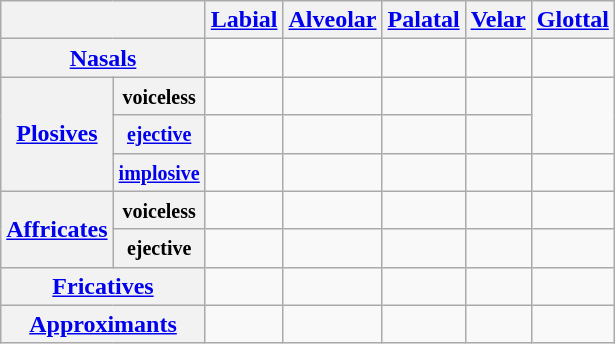<table class="wikitable" style="text-align: center;">
<tr>
<th colspan="2"></th>
<th><a href='#'>Labial</a></th>
<th><a href='#'>Alveolar</a></th>
<th><a href='#'>Palatal</a></th>
<th><a href='#'>Velar</a></th>
<th><a href='#'>Glottal</a></th>
</tr>
<tr>
<th colspan="2"><a href='#'>Nasals</a></th>
<td></td>
<td></td>
<td></td>
<td></td>
<td></td>
</tr>
<tr>
<th rowspan="3"><a href='#'>Plosives</a></th>
<th><small>voiceless</small></th>
<td></td>
<td></td>
<td></td>
<td></td>
<td rowspan="2"> </td>
</tr>
<tr>
<th><small><a href='#'>ejective</a></small></th>
<td></td>
<td></td>
<td></td>
<td></td>
</tr>
<tr>
<th><small><a href='#'>implosive</a></small></th>
<td> </td>
<td></td>
<td></td>
<td></td>
<td></td>
</tr>
<tr>
<th rowspan="2"><a href='#'>Affricates</a></th>
<th><small>voiceless</small></th>
<td></td>
<td> </td>
<td> </td>
<td></td>
<td></td>
</tr>
<tr>
<th><small>ejective</small></th>
<td></td>
<td> </td>
<td> </td>
<td></td>
<td></td>
</tr>
<tr>
<th colspan="2"><a href='#'>Fricatives</a></th>
<td></td>
<td></td>
<td> </td>
<td> </td>
<td></td>
</tr>
<tr>
<th colspan="2"><a href='#'>Approximants</a></th>
<td></td>
<td></td>
<td> </td>
<td></td>
<td></td>
</tr>
</table>
